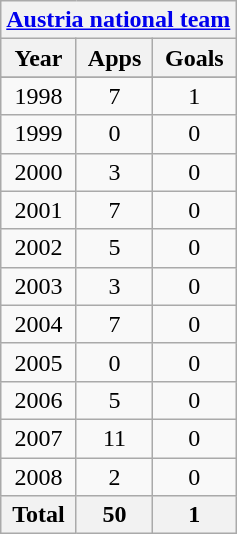<table class="wikitable" style="text-align:center">
<tr>
<th colspan=3><a href='#'>Austria national team</a></th>
</tr>
<tr>
<th>Year</th>
<th>Apps</th>
<th>Goals</th>
</tr>
<tr>
</tr>
<tr>
<td>1998</td>
<td>7</td>
<td>1</td>
</tr>
<tr>
<td>1999</td>
<td>0</td>
<td>0</td>
</tr>
<tr>
<td>2000</td>
<td>3</td>
<td>0</td>
</tr>
<tr>
<td>2001</td>
<td>7</td>
<td>0</td>
</tr>
<tr>
<td>2002</td>
<td>5</td>
<td>0</td>
</tr>
<tr>
<td>2003</td>
<td>3</td>
<td>0</td>
</tr>
<tr>
<td>2004</td>
<td>7</td>
<td>0</td>
</tr>
<tr>
<td>2005</td>
<td>0</td>
<td>0</td>
</tr>
<tr>
<td>2006</td>
<td>5</td>
<td>0</td>
</tr>
<tr>
<td>2007</td>
<td>11</td>
<td>0</td>
</tr>
<tr>
<td>2008</td>
<td>2</td>
<td>0</td>
</tr>
<tr>
<th>Total</th>
<th>50</th>
<th>1</th>
</tr>
</table>
